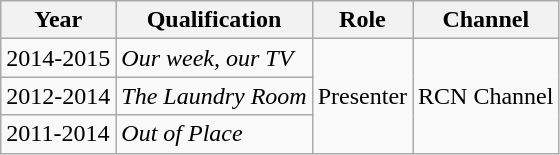<table class="wikitable">
<tr>
<th>Year</th>
<th>Qualification</th>
<th>Role</th>
<th>Channel</th>
</tr>
<tr>
<td>2014-2015</td>
<td><em>Our week, our TV</em></td>
<td rowspan="3">Presenter</td>
<td rowspan="3">RCN Channel</td>
</tr>
<tr>
<td>2012-2014</td>
<td><em>The Laundry Room</em></td>
</tr>
<tr>
<td>2011-2014</td>
<td><em>Out of Place</em></td>
</tr>
</table>
